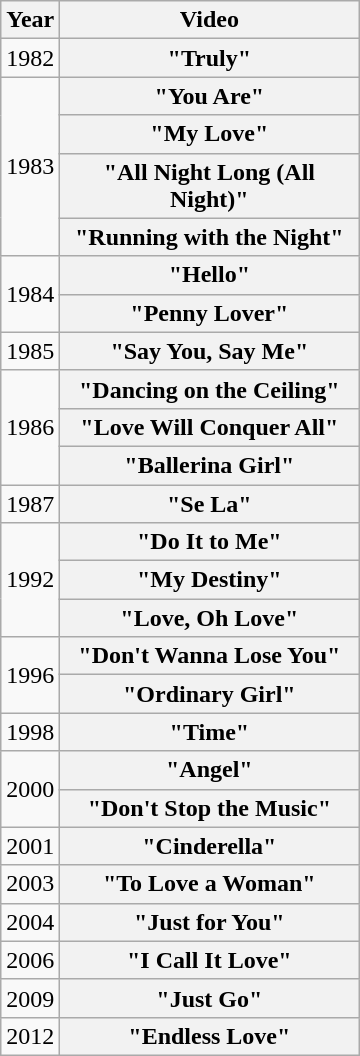<table class="wikitable plainrowheaders">
<tr>
<th>Year</th>
<th style="width:12em;">Video</th>
</tr>
<tr>
<td>1982</td>
<th scope="row">"Truly"</th>
</tr>
<tr>
<td rowspan="4">1983</td>
<th scope="row">"You Are"</th>
</tr>
<tr>
<th scope="row">"My Love"</th>
</tr>
<tr>
<th scope="row">"All Night Long (All Night)"</th>
</tr>
<tr>
<th scope="row">"Running with the Night"</th>
</tr>
<tr>
<td rowspan="2">1984</td>
<th scope="row">"Hello"</th>
</tr>
<tr>
<th scope="row">"Penny Lover"</th>
</tr>
<tr>
<td>1985</td>
<th scope="row">"Say You, Say Me"</th>
</tr>
<tr>
<td rowspan="3">1986</td>
<th scope="row">"Dancing on the Ceiling"</th>
</tr>
<tr>
<th scope="row">"Love Will Conquer All"</th>
</tr>
<tr>
<th scope="row">"Ballerina Girl"</th>
</tr>
<tr>
<td>1987</td>
<th scope="row">"Se La"</th>
</tr>
<tr>
<td rowspan="3">1992</td>
<th scope="row">"Do It to Me"</th>
</tr>
<tr>
<th scope="row">"My Destiny"</th>
</tr>
<tr>
<th scope="row">"Love, Oh Love"</th>
</tr>
<tr>
<td rowspan="2">1996</td>
<th scope="row">"Don't Wanna Lose You"</th>
</tr>
<tr>
<th scope="row">"Ordinary Girl"</th>
</tr>
<tr>
<td>1998</td>
<th scope="row">"Time"</th>
</tr>
<tr>
<td rowspan="2">2000</td>
<th scope="row">"Angel"</th>
</tr>
<tr>
<th scope="row">"Don't Stop the Music"</th>
</tr>
<tr>
<td>2001</td>
<th scope="row">"Cinderella"</th>
</tr>
<tr>
<td>2003</td>
<th scope="row">"To Love a Woman"</th>
</tr>
<tr>
<td>2004</td>
<th scope="row">"Just for You"</th>
</tr>
<tr>
<td>2006</td>
<th scope="row">"I Call It Love"</th>
</tr>
<tr>
<td>2009</td>
<th scope="row">"Just Go"</th>
</tr>
<tr>
<td>2012</td>
<th scope="row">"Endless Love"</th>
</tr>
</table>
